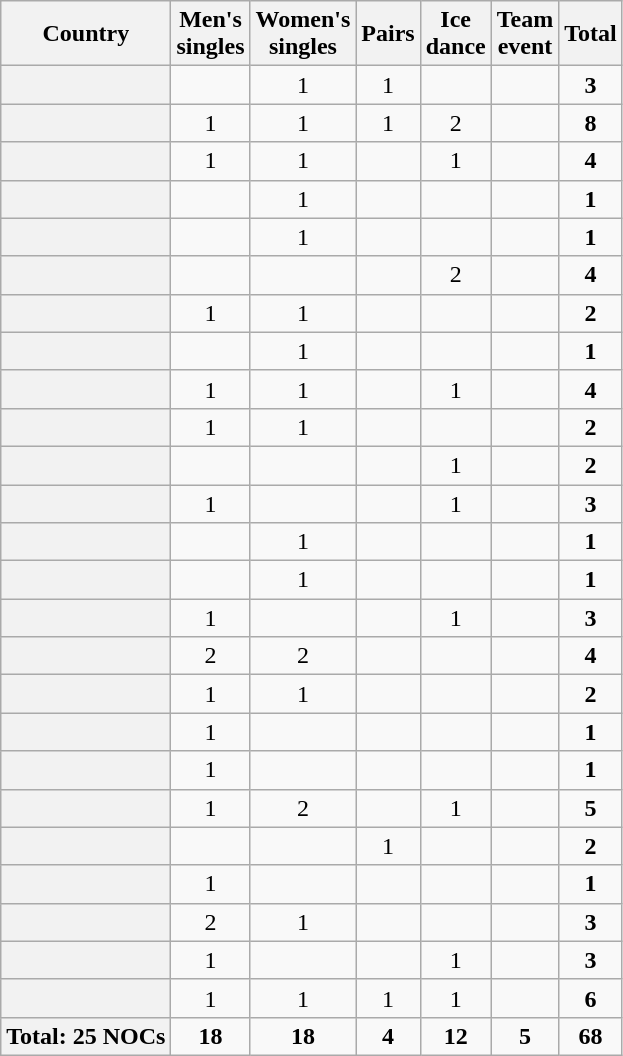<table class="wikitable sortable" style="text-align:center">
<tr>
<th scope="col">Country</th>
<th scope="col">Men's<br>singles</th>
<th scope="col">Women's<br>singles</th>
<th scope="col">Pairs</th>
<th scope="col">Ice<br>dance</th>
<th scope="col">Team<br>event</th>
<th scope="col">Total</th>
</tr>
<tr>
<th scope="row" style="text-align:left"></th>
<td></td>
<td>1</td>
<td>1</td>
<td></td>
<td></td>
<td><strong>3</strong></td>
</tr>
<tr>
<th scope="row" style="text-align:left"></th>
<td>1</td>
<td>1</td>
<td>1</td>
<td>2</td>
<td></td>
<td><strong>8</strong></td>
</tr>
<tr>
<th scope="row" style="text-align:left"></th>
<td>1</td>
<td>1</td>
<td></td>
<td>1</td>
<td></td>
<td><strong>4</strong></td>
</tr>
<tr>
<th scope="row" style="text-align:left"></th>
<td></td>
<td>1</td>
<td></td>
<td></td>
<td></td>
<td><strong>1</strong></td>
</tr>
<tr>
<th scope="row" style="text-align:left"></th>
<td></td>
<td>1</td>
<td></td>
<td></td>
<td></td>
<td><strong>1</strong></td>
</tr>
<tr>
<th scope="row" style="text-align:left"></th>
<td></td>
<td></td>
<td></td>
<td>2</td>
<td></td>
<td><strong>4</strong></td>
</tr>
<tr>
<th scope="row" style="text-align:left"></th>
<td>1</td>
<td>1</td>
<td></td>
<td></td>
<td></td>
<td><strong>2</strong></td>
</tr>
<tr>
<th scope="row" style="text-align:left"></th>
<td></td>
<td>1</td>
<td></td>
<td></td>
<td></td>
<td><strong>1</strong></td>
</tr>
<tr>
<th scope="row" style="text-align:left"></th>
<td>1</td>
<td>1</td>
<td></td>
<td>1</td>
<td></td>
<td><strong>4</strong></td>
</tr>
<tr>
<th scope="row" style="text-align:left"></th>
<td>1</td>
<td>1</td>
<td></td>
<td></td>
<td></td>
<td><strong>2</strong></td>
</tr>
<tr>
<th scope="row" style="text-align:left"></th>
<td></td>
<td></td>
<td></td>
<td>1</td>
<td></td>
<td><strong>2</strong></td>
</tr>
<tr>
<th scope="row" style="text-align:left"></th>
<td>1</td>
<td></td>
<td></td>
<td>1</td>
<td></td>
<td><strong>3</strong></td>
</tr>
<tr>
<th scope="row" style="text-align:left"></th>
<td></td>
<td>1</td>
<td></td>
<td></td>
<td></td>
<td><strong>1</strong></td>
</tr>
<tr>
<th scope="row" style="text-align:left"></th>
<td></td>
<td>1</td>
<td></td>
<td></td>
<td></td>
<td><strong>1</strong></td>
</tr>
<tr>
<th scope="row" style="text-align:left"></th>
<td>1</td>
<td></td>
<td></td>
<td>1</td>
<td></td>
<td><strong>3</strong></td>
</tr>
<tr>
<th scope="row" style="text-align:left"></th>
<td>2</td>
<td>2</td>
<td></td>
<td></td>
<td></td>
<td><strong>4</strong></td>
</tr>
<tr>
<th scope="row" style="text-align:left"></th>
<td>1</td>
<td>1</td>
<td></td>
<td></td>
<td></td>
<td><strong>2</strong></td>
</tr>
<tr>
<th scope="row" style="text-align:left"></th>
<td>1</td>
<td></td>
<td></td>
<td></td>
<td></td>
<td><strong>1</strong></td>
</tr>
<tr>
<th scope="row" style="text-align:left"></th>
<td>1</td>
<td></td>
<td></td>
<td></td>
<td></td>
<td><strong>1</strong></td>
</tr>
<tr>
<th scope="row" style="text-align:left"></th>
<td>1</td>
<td>2</td>
<td></td>
<td>1</td>
<td></td>
<td><strong>5</strong></td>
</tr>
<tr>
<th scope="row" style="text-align:left"></th>
<td></td>
<td></td>
<td>1</td>
<td></td>
<td></td>
<td><strong>2</strong></td>
</tr>
<tr>
<th scope="row" style="text-align:left"></th>
<td>1</td>
<td></td>
<td></td>
<td></td>
<td></td>
<td><strong>1</strong></td>
</tr>
<tr>
<th scope="row" style="text-align:left"></th>
<td>2</td>
<td>1</td>
<td></td>
<td></td>
<td></td>
<td><strong>3</strong></td>
</tr>
<tr>
<th scope="row" style="text-align:left"></th>
<td>1</td>
<td></td>
<td></td>
<td>1</td>
<td></td>
<td><strong>3</strong></td>
</tr>
<tr>
<th scope="row" style="text-align:left"></th>
<td>1</td>
<td>1</td>
<td>1</td>
<td>1</td>
<td></td>
<td><strong>6</strong></td>
</tr>
<tr class="sortbottom">
<th scope="row" style="text-align:left">Total: 25 NOCs</th>
<td><strong>18</strong></td>
<td><strong>18</strong></td>
<td><strong>4</strong></td>
<td><strong>12</strong></td>
<td><strong>5</strong></td>
<td><strong>68</strong></td>
</tr>
</table>
